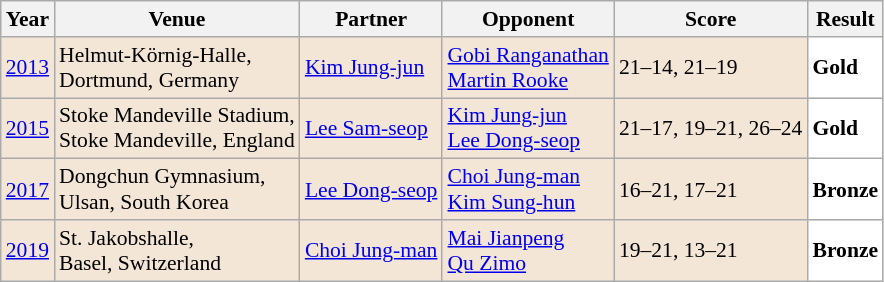<table class="sortable wikitable" style="font-size: 90%;">
<tr>
<th>Year</th>
<th>Venue</th>
<th>Partner</th>
<th>Opponent</th>
<th>Score</th>
<th>Result</th>
</tr>
<tr style="background:#F3E6D7">
<td align="center"><a href='#'>2013</a></td>
<td align="left">Helmut-Körnig-Halle,<br>Dortmund, Germany</td>
<td align="left"> <a href='#'>Kim Jung-jun</a></td>
<td align="left"> <a href='#'>Gobi Ranganathan</a><br> <a href='#'>Martin Rooke</a></td>
<td align="left">21–14, 21–19</td>
<td style="text-align:left; background:white"> <strong>Gold</strong></td>
</tr>
<tr style="background:#F3E6D7">
<td align="center"><a href='#'>2015</a></td>
<td align="left">Stoke Mandeville Stadium,<br>Stoke Mandeville, England</td>
<td align="left"> <a href='#'>Lee Sam-seop</a></td>
<td align="left"> <a href='#'>Kim Jung-jun</a><br> <a href='#'>Lee Dong-seop</a></td>
<td align="left">21–17, 19–21, 26–24</td>
<td style="text-align:left; background:white"> <strong>Gold</strong></td>
</tr>
<tr style="background:#F3E6D7">
<td align="center"><a href='#'>2017</a></td>
<td align="left">Dongchun Gymnasium,<br>Ulsan, South Korea</td>
<td align="left"> <a href='#'>Lee Dong-seop</a></td>
<td align="left"> <a href='#'>Choi Jung-man</a><br> <a href='#'>Kim Sung-hun</a></td>
<td align="left">16–21, 17–21</td>
<td style="text-align:left; background:white"> <strong>Bronze</strong></td>
</tr>
<tr style="background:#F3E6D7">
<td align="center"><a href='#'>2019</a></td>
<td align="left">St. Jakobshalle,<br>Basel, Switzerland</td>
<td align="left"> <a href='#'>Choi Jung-man</a></td>
<td align="left"> <a href='#'>Mai Jianpeng</a><br> <a href='#'>Qu Zimo</a></td>
<td align="left">19–21, 13–21</td>
<td style="text-align:left; background:white"> <strong>Bronze</strong></td>
</tr>
</table>
